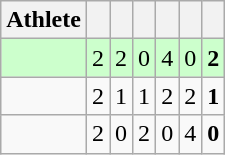<table class=wikitable style="text-align:center">
<tr>
<th>Athlete</th>
<th></th>
<th></th>
<th></th>
<th></th>
<th></th>
<th></th>
</tr>
<tr bgcolor=ccffcc>
<td style="text-align:left"></td>
<td>2</td>
<td>2</td>
<td>0</td>
<td>4</td>
<td>0</td>
<td><strong>2</strong></td>
</tr>
<tr>
<td style="text-align:left"></td>
<td>2</td>
<td>1</td>
<td>1</td>
<td>2</td>
<td>2</td>
<td><strong>1</strong></td>
</tr>
<tr>
<td style="text-align:left"></td>
<td>2</td>
<td>0</td>
<td>2</td>
<td>0</td>
<td>4</td>
<td><strong>0</strong></td>
</tr>
</table>
